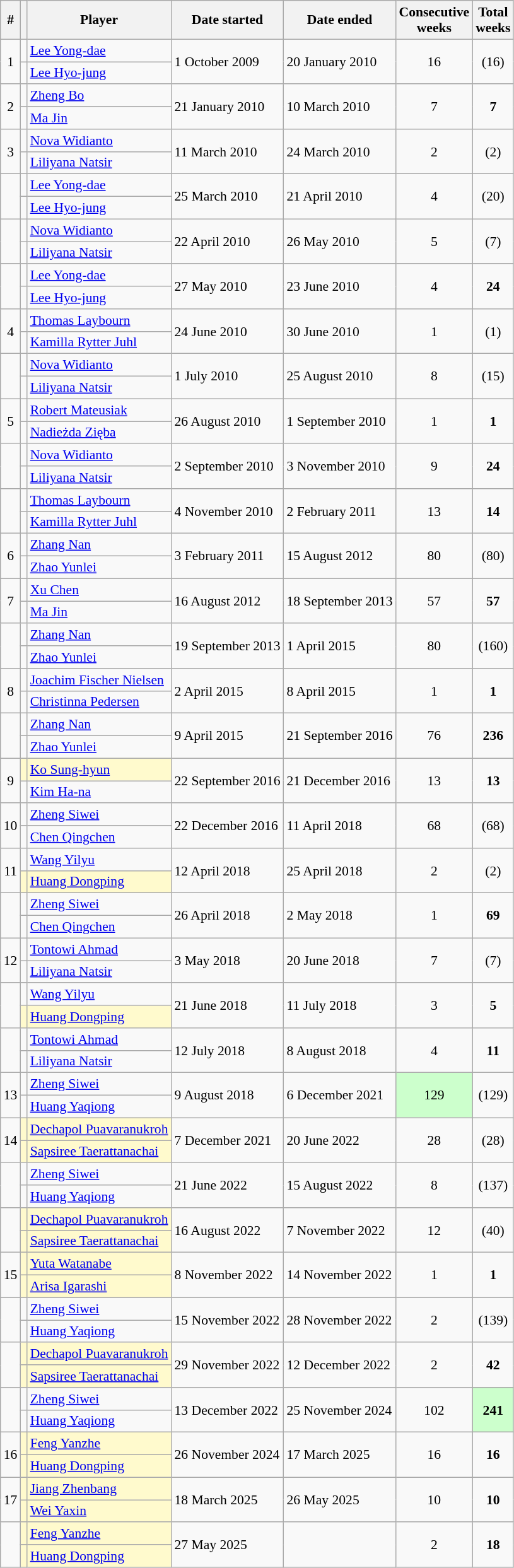<table class="sortable wikitable" style="font-size:90%; text-align:center">
<tr>
<th>#</th>
<th></th>
<th>Player</th>
<th>Date started</th>
<th>Date ended</th>
<th>Consecutive<br>weeks</th>
<th>Total<br>weeks</th>
</tr>
<tr>
<td rowspan="2">1</td>
<td></td>
<td align="left"><a href='#'>Lee Yong-dae</a></td>
<td align="left" rowspan="2">1 October 2009</td>
<td align="left" rowspan="2">20 January 2010</td>
<td rowspan="2">16</td>
<td rowspan="2">(16)</td>
</tr>
<tr>
<td></td>
<td align="left"><a href='#'>Lee Hyo-jung</a></td>
</tr>
<tr>
<td rowspan="2">2</td>
<td></td>
<td align="left"><a href='#'>Zheng Bo</a></td>
<td align="left" rowspan="2">21 January 2010</td>
<td align="left" rowspan="2">10 March 2010</td>
<td rowspan="2">7</td>
<td rowspan="2"><strong>7</strong></td>
</tr>
<tr>
<td></td>
<td align="left"><a href='#'>Ma Jin</a></td>
</tr>
<tr>
<td rowspan="2">3</td>
<td></td>
<td align="left"><a href='#'>Nova Widianto</a></td>
<td align="left" rowspan="2">11 March 2010</td>
<td align="left" rowspan="2">24 March 2010</td>
<td rowspan="2">2</td>
<td rowspan="2">(2)</td>
</tr>
<tr>
<td></td>
<td align="left"><a href='#'>Liliyana Natsir</a></td>
</tr>
<tr>
<td rowspan="2"></td>
<td></td>
<td align="left"><a href='#'>Lee Yong-dae</a></td>
<td align="left" rowspan="2">25 March 2010</td>
<td align="left" rowspan="2">21 April 2010</td>
<td rowspan="2">4</td>
<td rowspan="2">(20)</td>
</tr>
<tr>
<td></td>
<td align="left"><a href='#'>Lee Hyo-jung</a></td>
</tr>
<tr>
<td rowspan="2"></td>
<td></td>
<td align="left"><a href='#'>Nova Widianto</a></td>
<td align="left" rowspan="2">22 April 2010</td>
<td align="left" rowspan="2">26 May 2010</td>
<td rowspan="2">5</td>
<td rowspan="2">(7)</td>
</tr>
<tr>
<td></td>
<td align="left"><a href='#'>Liliyana Natsir</a></td>
</tr>
<tr>
<td rowspan="2"></td>
<td></td>
<td align="left"><a href='#'>Lee Yong-dae</a></td>
<td align="left" rowspan="2">27 May 2010</td>
<td align="left" rowspan="2">23 June 2010</td>
<td rowspan="2">4</td>
<td rowspan="2"><strong>24</strong></td>
</tr>
<tr>
<td></td>
<td align="left"><a href='#'>Lee Hyo-jung</a></td>
</tr>
<tr>
<td rowspan="2">4</td>
<td></td>
<td align="left"><a href='#'>Thomas Laybourn</a></td>
<td align="left" rowspan="2">24 June 2010</td>
<td align="left" rowspan="2">30 June 2010</td>
<td rowspan="2">1</td>
<td rowspan="2">(1)</td>
</tr>
<tr>
<td></td>
<td align="left"><a href='#'>Kamilla Rytter Juhl</a></td>
</tr>
<tr>
<td rowspan="2"></td>
<td></td>
<td align="left"><a href='#'>Nova Widianto</a></td>
<td align="left" rowspan="2">1 July 2010</td>
<td align="left" rowspan="2">25 August 2010</td>
<td rowspan="2">8</td>
<td rowspan="2">(15)</td>
</tr>
<tr>
<td></td>
<td align="left"><a href='#'>Liliyana Natsir</a></td>
</tr>
<tr>
<td rowspan="2">5</td>
<td></td>
<td align="left"><a href='#'>Robert Mateusiak</a></td>
<td align="left" rowspan="2">26 August 2010</td>
<td align="left" rowspan="2">1 September 2010</td>
<td rowspan="2">1</td>
<td rowspan="2"><strong>1</strong></td>
</tr>
<tr>
<td></td>
<td align="left"><a href='#'>Nadieżda Zięba</a></td>
</tr>
<tr>
<td rowspan="2"></td>
<td></td>
<td align="left"><a href='#'>Nova Widianto</a></td>
<td align="left" rowspan="2">2 September 2010</td>
<td align="left" rowspan="2">3 November 2010</td>
<td rowspan="2">9</td>
<td rowspan="2"><strong>24</strong></td>
</tr>
<tr>
<td></td>
<td align="left"><a href='#'>Liliyana Natsir</a></td>
</tr>
<tr>
<td rowspan="2"></td>
<td></td>
<td align="left"><a href='#'>Thomas Laybourn</a></td>
<td align="left" rowspan="2">4 November 2010</td>
<td align="left" rowspan="2">2 February 2011</td>
<td rowspan="2">13</td>
<td rowspan="2"><strong>14</strong></td>
</tr>
<tr>
<td></td>
<td align="left"><a href='#'>Kamilla Rytter Juhl</a></td>
</tr>
<tr>
<td rowspan="2">6</td>
<td></td>
<td align="left"><a href='#'>Zhang Nan</a></td>
<td align="left" rowspan="2">3 February 2011</td>
<td align="left" rowspan="2">15 August 2012</td>
<td rowspan="2">80</td>
<td rowspan="2">(80)</td>
</tr>
<tr>
<td></td>
<td align="left"><a href='#'>Zhao Yunlei</a></td>
</tr>
<tr>
<td rowspan="2">7</td>
<td></td>
<td align="left"><a href='#'>Xu Chen</a></td>
<td align="left" rowspan="2">16 August 2012</td>
<td align="left" rowspan="2">18 September 2013</td>
<td rowspan="2">57</td>
<td rowspan="2"><strong>57</strong></td>
</tr>
<tr>
<td></td>
<td align="left"><a href='#'>Ma Jin</a></td>
</tr>
<tr>
<td rowspan="2"></td>
<td></td>
<td align="left"><a href='#'>Zhang Nan</a></td>
<td align="left" rowspan="2">19 September 2013</td>
<td align="left" rowspan="2">1 April 2015</td>
<td rowspan="2">80</td>
<td rowspan="2">(160)</td>
</tr>
<tr>
<td></td>
<td align="left"><a href='#'>Zhao Yunlei</a></td>
</tr>
<tr>
<td rowspan="2">8</td>
<td></td>
<td align="left"><a href='#'>Joachim Fischer Nielsen</a></td>
<td align="left" rowspan="2">2 April 2015</td>
<td align="left" rowspan="2">8 April 2015</td>
<td rowspan="2">1</td>
<td rowspan="2"><strong>1</strong></td>
</tr>
<tr>
<td></td>
<td align="left"><a href='#'>Christinna Pedersen</a></td>
</tr>
<tr>
<td rowspan="2"></td>
<td></td>
<td align="left"><a href='#'>Zhang Nan</a></td>
<td align="left" rowspan="2">9 April 2015</td>
<td align="left" rowspan="2">21 September 2016</td>
<td rowspan="2">76</td>
<td rowspan="2"><strong>236</strong></td>
</tr>
<tr>
<td></td>
<td align="left"><a href='#'>Zhao Yunlei</a></td>
</tr>
<tr>
<td rowspan="2">9</td>
<td bgcolor="#FFFACD"></td>
<td align="left" bgcolor="#FFFACD"><a href='#'>Ko Sung-hyun</a></td>
<td align="left" rowspan="2">22 September 2016</td>
<td align="left" rowspan="2">21 December 2016</td>
<td rowspan="2">13</td>
<td rowspan="2"><strong>13</strong></td>
</tr>
<tr>
<td></td>
<td align="left"><a href='#'>Kim Ha-na</a></td>
</tr>
<tr>
<td rowspan="2">10</td>
<td></td>
<td align="left"><a href='#'>Zheng Siwei</a></td>
<td align="left" rowspan="2">22 December 2016</td>
<td align="left" rowspan="2">11 April 2018</td>
<td rowspan="2">68</td>
<td rowspan="2">(68)</td>
</tr>
<tr>
<td></td>
<td align="left"><a href='#'>Chen Qingchen</a></td>
</tr>
<tr>
<td rowspan="2">11</td>
<td></td>
<td align="left"><a href='#'>Wang Yilyu</a></td>
<td align="left" rowspan="2">12 April 2018</td>
<td align="left" rowspan="2">25 April 2018</td>
<td rowspan="2">2</td>
<td rowspan="2">(2)</td>
</tr>
<tr>
<td bgcolor="#FFFACD"></td>
<td align="left" bgcolor="#FFFACD"><a href='#'>Huang Dongping</a></td>
</tr>
<tr>
<td rowspan="2"></td>
<td></td>
<td align="left"><a href='#'>Zheng Siwei</a></td>
<td align="left" rowspan="2">26 April 2018</td>
<td align="left" rowspan="2">2 May 2018</td>
<td rowspan="2">1</td>
<td rowspan="2"><strong>69</strong></td>
</tr>
<tr>
<td></td>
<td align="left"><a href='#'>Chen Qingchen</a></td>
</tr>
<tr>
<td rowspan="2">12</td>
<td></td>
<td align="left"><a href='#'>Tontowi Ahmad</a></td>
<td align="left" rowspan="2">3 May 2018</td>
<td align="left" rowspan="2">20 June 2018</td>
<td rowspan="2">7</td>
<td rowspan="2">(7)</td>
</tr>
<tr>
<td></td>
<td align="left"><a href='#'>Liliyana Natsir</a></td>
</tr>
<tr>
<td rowspan="2"></td>
<td></td>
<td align="left"><a href='#'>Wang Yilyu</a></td>
<td align="left" rowspan="2">21 June 2018</td>
<td align="left" rowspan="2">11 July 2018</td>
<td rowspan="2">3</td>
<td rowspan="2"><strong>5</strong></td>
</tr>
<tr>
<td bgcolor="#FFFACD"></td>
<td align="left" bgcolor="#FFFACD"><a href='#'>Huang Dongping</a></td>
</tr>
<tr>
<td rowspan="2"></td>
<td></td>
<td align="left"><a href='#'>Tontowi Ahmad</a></td>
<td align="left" rowspan="2">12 July 2018</td>
<td align="left" rowspan="2">8 August 2018</td>
<td rowspan="2">4</td>
<td rowspan="2"><strong>11</strong></td>
</tr>
<tr>
<td></td>
<td align="left"><a href='#'>Liliyana Natsir</a></td>
</tr>
<tr>
<td rowspan="2">13</td>
<td></td>
<td align="left"><a href='#'>Zheng Siwei</a></td>
<td align="left" rowspan="2">9 August 2018</td>
<td align="left" rowspan="2">6 December 2021</td>
<td bgcolor="#ccffcc" rowspan="2">129</td>
<td rowspan="2">(129)</td>
</tr>
<tr>
<td></td>
<td align="left"><a href='#'>Huang Yaqiong</a></td>
</tr>
<tr>
<td rowspan="2">14</td>
<td bgcolor="#FFFACD"></td>
<td align="left" bgcolor="#FFFACD"><a href='#'>Dechapol Puavaranukroh</a></td>
<td align="left" rowspan="2">7 December 2021</td>
<td align="left" rowspan="2">20 June 2022</td>
<td rowspan="2">28</td>
<td rowspan="2">(28)</td>
</tr>
<tr>
<td bgcolor="#FFFACD"></td>
<td align="left" bgcolor="#FFFACD"><a href='#'>Sapsiree Taerattanachai</a></td>
</tr>
<tr>
<td rowspan="2"></td>
<td></td>
<td align="left"><a href='#'>Zheng Siwei</a></td>
<td align="left" rowspan="2">21 June 2022</td>
<td align="left" rowspan="2">15 August 2022</td>
<td rowspan="2">8</td>
<td rowspan="2">(137)</td>
</tr>
<tr>
<td></td>
<td align="left"><a href='#'>Huang Yaqiong</a></td>
</tr>
<tr>
<td rowspan="2"></td>
<td bgcolor="#FFFACD"></td>
<td align="left" bgcolor="#FFFACD"><a href='#'>Dechapol Puavaranukroh</a></td>
<td align="left" rowspan="2">16 August 2022</td>
<td align="left" rowspan="2">7 November 2022</td>
<td rowspan="2">12</td>
<td rowspan="2">(40)</td>
</tr>
<tr>
<td bgcolor="#FFFACD"></td>
<td align="left" bgcolor="#FFFACD"><a href='#'>Sapsiree Taerattanachai</a></td>
</tr>
<tr>
<td rowspan="2">15</td>
<td bgcolor="#FFFACD"></td>
<td align="left" bgcolor="#FFFACD"><a href='#'>Yuta Watanabe</a></td>
<td align="left" rowspan="2">8 November 2022</td>
<td align="left" rowspan="2">14 November 2022</td>
<td rowspan="2">1</td>
<td rowspan="2"><strong>1</strong></td>
</tr>
<tr>
<td bgcolor="#FFFACD"></td>
<td align="left" bgcolor="#FFFACD"><a href='#'>Arisa Igarashi</a></td>
</tr>
<tr>
<td rowspan="2"></td>
<td></td>
<td align="left"><a href='#'>Zheng Siwei</a></td>
<td align="left" rowspan="2">15 November 2022</td>
<td align="left" rowspan="2">28 November 2022</td>
<td rowspan="2">2</td>
<td rowspan="2">(139)</td>
</tr>
<tr>
<td></td>
<td align="left"><a href='#'>Huang Yaqiong</a></td>
</tr>
<tr>
<td rowspan="2"></td>
<td bgcolor="#FFFACD"></td>
<td align="left" bgcolor="#FFFACD"><a href='#'>Dechapol Puavaranukroh</a></td>
<td align="left" rowspan="2">29 November 2022</td>
<td align="left" rowspan="2">12 December 2022</td>
<td rowspan="2">2</td>
<td rowspan="2"><strong>42</strong></td>
</tr>
<tr>
<td bgcolor="#FFFACD"></td>
<td align="left" bgcolor="#FFFACD"><a href='#'>Sapsiree Taerattanachai</a></td>
</tr>
<tr>
<td rowspan="2"></td>
<td></td>
<td align="left"><a href='#'>Zheng Siwei</a></td>
<td align="left" rowspan="2">13 December 2022</td>
<td align="left" rowspan="2">25 November 2024</td>
<td rowspan="2">102</td>
<td bgcolor="#ccffcc" rowspan="2"><strong>241</strong></td>
</tr>
<tr>
<td></td>
<td align="left"><a href='#'>Huang Yaqiong</a></td>
</tr>
<tr>
<td rowspan="2">16</td>
<td bgcolor="#FFFACD"></td>
<td align="left" bgcolor="#FFFACD"><a href='#'>Feng Yanzhe</a></td>
<td align="left" rowspan="2">26 November 2024</td>
<td align="left" rowspan="2">17 March 2025</td>
<td rowspan="2">16</td>
<td rowspan="2"><strong>16</strong></td>
</tr>
<tr>
<td bgcolor="#FFFACD"></td>
<td align="left" bgcolor="#FFFACD"><a href='#'>Huang Dongping</a></td>
</tr>
<tr>
<td rowspan="2">17</td>
<td bgcolor="#FFFACD"></td>
<td align="left" bgcolor="#FFFACD"><a href='#'>Jiang Zhenbang</a></td>
<td align="left" rowspan="2">18 March 2025</td>
<td align="left" rowspan="2">26 May 2025</td>
<td rowspan="2">10</td>
<td rowspan="2"><strong>10</strong></td>
</tr>
<tr>
<td bgcolor="#FFFACD"></td>
<td align="left" bgcolor="#FFFACD"><a href='#'>Wei Yaxin</a></td>
</tr>
<tr>
<td rowspan="2"></td>
<td bgcolor="#FFFACD"></td>
<td align="left" bgcolor="#FFFACD"><a href='#'>Feng Yanzhe</a></td>
<td align="left" rowspan="2">27 May 2025</td>
<td align="left" rowspan="2"></td>
<td rowspan="2">2</td>
<td rowspan="2"><strong>18</strong></td>
</tr>
<tr>
<td bgcolor="#FFFACD"></td>
<td align="left" bgcolor="#FFFACD"><a href='#'>Huang Dongping</a></td>
</tr>
</table>
